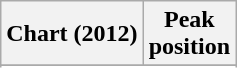<table class="wikitable sortable plainrowheaders" style="text-align:center">
<tr>
<th scope="col">Chart (2012)</th>
<th scope="col">Peak<br>position</th>
</tr>
<tr>
</tr>
<tr>
</tr>
<tr>
</tr>
<tr>
</tr>
</table>
